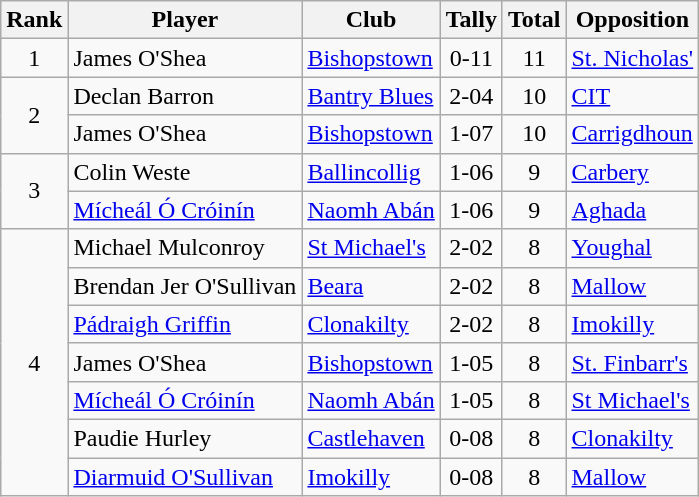<table class="wikitable">
<tr>
<th>Rank</th>
<th>Player</th>
<th>Club</th>
<th>Tally</th>
<th>Total</th>
<th>Opposition</th>
</tr>
<tr>
<td rowspan="1" style="text-align:center;">1</td>
<td>James O'Shea</td>
<td><a href='#'>Bishopstown</a></td>
<td align=center>0-11</td>
<td align=center>11</td>
<td><a href='#'>St. Nicholas'</a></td>
</tr>
<tr>
<td rowspan="2" style="text-align:center;">2</td>
<td>Declan Barron</td>
<td><a href='#'>Bantry Blues</a></td>
<td align=center>2-04</td>
<td align=center>10</td>
<td><a href='#'>CIT</a></td>
</tr>
<tr>
<td>James O'Shea</td>
<td><a href='#'>Bishopstown</a></td>
<td align=center>1-07</td>
<td align=center>10</td>
<td><a href='#'>Carrigdhoun</a></td>
</tr>
<tr>
<td rowspan="2" style="text-align:center;">3</td>
<td>Colin Weste</td>
<td><a href='#'>Ballincollig</a></td>
<td align=center>1-06</td>
<td align=center>9</td>
<td><a href='#'>Carbery</a></td>
</tr>
<tr>
<td><a href='#'>Mícheál Ó Cróinín</a></td>
<td><a href='#'>Naomh Abán</a></td>
<td align=center>1-06</td>
<td align=center>9</td>
<td><a href='#'>Aghada</a></td>
</tr>
<tr>
<td rowspan="7" style="text-align:center;">4</td>
<td>Michael Mulconroy</td>
<td><a href='#'>St Michael's</a></td>
<td align=center>2-02</td>
<td align=center>8</td>
<td><a href='#'>Youghal</a></td>
</tr>
<tr>
<td>Brendan Jer O'Sullivan</td>
<td><a href='#'>Beara</a></td>
<td align=center>2-02</td>
<td align=center>8</td>
<td><a href='#'>Mallow</a></td>
</tr>
<tr>
<td><a href='#'>Pádraigh Griffin</a></td>
<td><a href='#'>Clonakilty</a></td>
<td align=center>2-02</td>
<td align=center>8</td>
<td><a href='#'>Imokilly</a></td>
</tr>
<tr>
<td>James O'Shea</td>
<td><a href='#'>Bishopstown</a></td>
<td align=center>1-05</td>
<td align=center>8</td>
<td><a href='#'>St. Finbarr's</a></td>
</tr>
<tr>
<td><a href='#'>Mícheál Ó Cróinín</a></td>
<td><a href='#'>Naomh Abán</a></td>
<td align=center>1-05</td>
<td align=center>8</td>
<td><a href='#'>St Michael's</a></td>
</tr>
<tr>
<td>Paudie Hurley</td>
<td><a href='#'>Castlehaven</a></td>
<td align=center>0-08</td>
<td align=center>8</td>
<td><a href='#'>Clonakilty</a></td>
</tr>
<tr>
<td><a href='#'>Diarmuid O'Sullivan</a></td>
<td><a href='#'>Imokilly</a></td>
<td align=center>0-08</td>
<td align=center>8</td>
<td><a href='#'>Mallow</a></td>
</tr>
</table>
